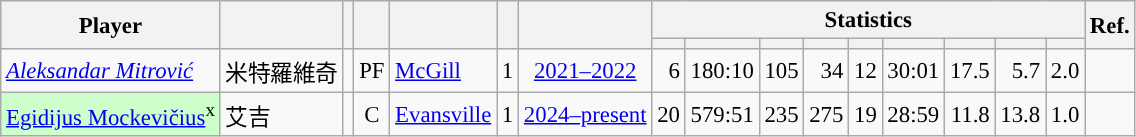<table class="wikitable sortable" style="font-size:95%; text-align:right;">
<tr>
<th rowspan="2">Player</th>
<th rowspan="2"></th>
<th rowspan="2"></th>
<th rowspan="2"></th>
<th rowspan="2"></th>
<th rowspan="2"></th>
<th rowspan="2"></th>
<th colspan="9">Statistics</th>
<th rowspan="2">Ref.</th>
</tr>
<tr>
<th></th>
<th></th>
<th></th>
<th></th>
<th></th>
<th></th>
<th></th>
<th></th>
<th></th>
</tr>
<tr>
<td align="left"><em><a href='#'>Aleksandar Mitrović</a></em></td>
<td align="left">米特羅維奇</td>
<td align="center"></td>
<td align="center">PF</td>
<td align="left"><a href='#'>McGill</a></td>
<td align="center">1</td>
<td align="center"><a href='#'>2021–2022</a></td>
<td>6</td>
<td>180:10</td>
<td>105</td>
<td>34</td>
<td>12</td>
<td>30:01</td>
<td>17.5</td>
<td>5.7</td>
<td>2.0</td>
<td align="center"></td>
</tr>
<tr>
<td align="left" bgcolor="#CCFFCC"><a href='#'>Egidijus Mockevičius</a><sup>x</sup></td>
<td align="left">艾吉</td>
<td align="center"></td>
<td align="center">C</td>
<td align="left"><a href='#'>Evansville</a></td>
<td align="center">1</td>
<td align="center"><a href='#'>2024–present</a></td>
<td>20</td>
<td>579:51</td>
<td>235</td>
<td>275</td>
<td>19</td>
<td>28:59</td>
<td>11.8</td>
<td>13.8</td>
<td>1.0</td>
<td align="center"></td>
</tr>
</table>
